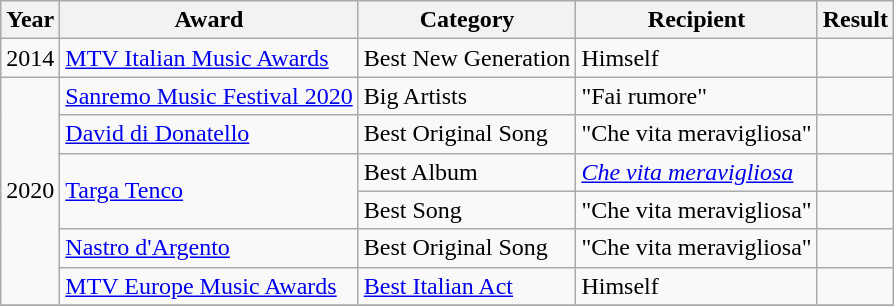<table class="wikitable">
<tr>
<th>Year</th>
<th>Award</th>
<th>Category</th>
<th>Recipient</th>
<th>Result</th>
</tr>
<tr>
<td>2014</td>
<td><a href='#'>MTV Italian Music Awards</a></td>
<td>Best New Generation</td>
<td>Himself</td>
<td></td>
</tr>
<tr>
<td rowspan="6">2020</td>
<td><a href='#'>Sanremo Music Festival 2020</a></td>
<td>Big Artists</td>
<td>"Fai rumore"</td>
<td></td>
</tr>
<tr>
<td><a href='#'>David di Donatello</a></td>
<td>Best Original Song</td>
<td>"Che vita meravigliosa"</td>
<td></td>
</tr>
<tr>
<td rowspan="2"><a href='#'>Targa Tenco</a></td>
<td>Best Album</td>
<td><em><a href='#'>Che vita meravigliosa</a></em></td>
<td></td>
</tr>
<tr>
<td>Best Song</td>
<td>"Che vita meravigliosa"</td>
<td></td>
</tr>
<tr>
<td><a href='#'>Nastro d'Argento</a></td>
<td>Best Original Song</td>
<td>"Che vita meravigliosa"</td>
<td></td>
</tr>
<tr>
<td><a href='#'>MTV Europe Music Awards</a></td>
<td><a href='#'>Best Italian Act</a></td>
<td>Himself</td>
<td></td>
</tr>
<tr>
</tr>
</table>
